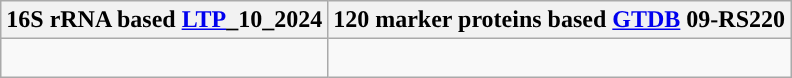<table class="wikitable">
<tr>
<th colspan=1>16S rRNA based <a href='#'>LTP</a>_10_2024</th>
<th colspan=1>120 marker proteins based <a href='#'>GTDB</a> 09-RS220</th>
</tr>
<tr>
<td style="vertical-align:top"><br></td>
<td><br></td>
</tr>
</table>
